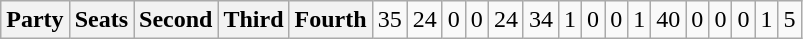<table class="wikitable">
<tr>
<th colspan=2>Party</th>
<th>Seats</th>
<th>Second</th>
<th>Third</th>
<th>Fourth<br></th>
<td align=center>35</td>
<td align=center>24</td>
<td align=center>0</td>
<td align=center>0<br></td>
<td align=center>24</td>
<td align=center>34</td>
<td align=center>1</td>
<td align=center>0<br></td>
<td align=center>0</td>
<td align=center>1</td>
<td align=center>40</td>
<td align=center>0<br></td>
<td align=center>0</td>
<td align=center>0</td>
<td align=center>1</td>
<td align=center>5</td>
</tr>
</table>
